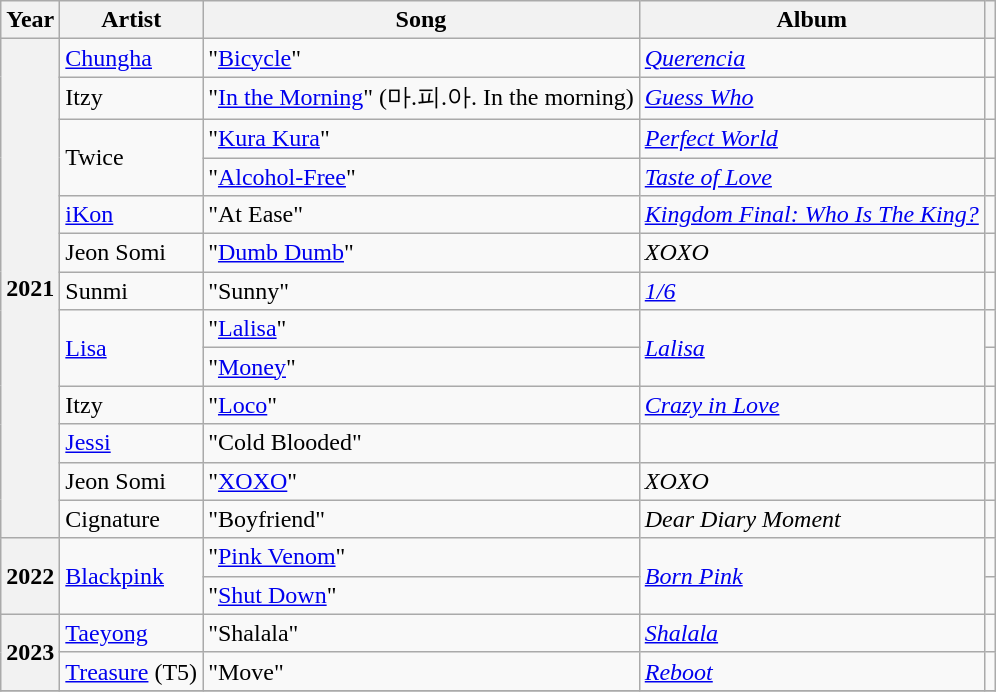<table class="wikitable sortable plainrowheaders">
<tr>
<th>Year</th>
<th>Artist</th>
<th>Song</th>
<th>Album</th>
<th scope="col" class="unsortable"></th>
</tr>
<tr>
<th scope="row" rowspan="13">2021</th>
<td><a href='#'>Chungha</a></td>
<td>"<a href='#'>Bicycle</a>"</td>
<td><em><a href='#'>Querencia</a></em></td>
<td style="text-align:center"></td>
</tr>
<tr>
<td>Itzy</td>
<td>"<a href='#'>In the Morning</a>" (마.피.아. In the morning)</td>
<td><em><a href='#'>Guess Who</a></em></td>
<td style="text-align:center"></td>
</tr>
<tr>
<td rowspan="2">Twice</td>
<td>"<a href='#'>Kura Kura</a>"</td>
<td><em><a href='#'>Perfect World</a></em></td>
<td style="text-align:center"></td>
</tr>
<tr>
<td>"<a href='#'>Alcohol-Free</a>"</td>
<td><em><a href='#'>Taste of Love</a></em></td>
<td style="text-align:center"></td>
</tr>
<tr>
<td><a href='#'>iKon</a></td>
<td>"At Ease"</td>
<td><em><a href='#'>Kingdom Final: Who Is The King?</a></em></td>
<td style="text-align:center"></td>
</tr>
<tr>
<td>Jeon Somi</td>
<td>"<a href='#'>Dumb Dumb</a>"</td>
<td><em>XOXO</em></td>
<td style="text-align:center"></td>
</tr>
<tr>
<td>Sunmi</td>
<td>"Sunny"</td>
<td><em><a href='#'>1/6</a></em></td>
<td style="text-align:center"></td>
</tr>
<tr>
<td rowspan="2"><a href='#'>Lisa</a></td>
<td>"<a href='#'>Lalisa</a>"</td>
<td rowspan="2"><em><a href='#'>Lalisa</a></em></td>
<td style="text-align:center"></td>
</tr>
<tr>
<td>"<a href='#'>Money</a>"</td>
<td style="text-align:center"></td>
</tr>
<tr>
<td>Itzy</td>
<td>"<a href='#'>Loco</a>"</td>
<td><em><a href='#'>Crazy in Love</a></em></td>
<td style="text-align:center"></td>
</tr>
<tr>
<td><a href='#'>Jessi</a></td>
<td>"Cold Blooded"</td>
<td></td>
<td style="text-align:center"></td>
</tr>
<tr>
<td>Jeon Somi</td>
<td>"<a href='#'>XOXO</a>"</td>
<td><em>XOXO</em></td>
<td style="text-align:center"></td>
</tr>
<tr>
<td>Cignature</td>
<td>"Boyfriend"</td>
<td><em>Dear Diary Moment</em></td>
<td style="text-align:center"></td>
</tr>
<tr>
<th scope="row" rowspan="2">2022</th>
<td rowspan="2"><a href='#'>Blackpink</a></td>
<td>"<a href='#'>Pink Venom</a>"</td>
<td rowspan="2"><em><a href='#'>Born Pink</a></em></td>
<td style="text-align:center"></td>
</tr>
<tr>
<td>"<a href='#'>Shut Down</a>"</td>
<td style="text-align:center"></td>
</tr>
<tr>
<th scope="row" rowspan="2">2023</th>
<td><a href='#'>Taeyong</a></td>
<td>"Shalala"</td>
<td><em><a href='#'>Shalala</a></em></td>
<td style="text-align:center"></td>
</tr>
<tr>
<td><a href='#'>Treasure</a> (T5)</td>
<td>"Move"</td>
<td><em><a href='#'>Reboot</a></em></td>
<td style="text-align:center"></td>
</tr>
<tr>
</tr>
</table>
